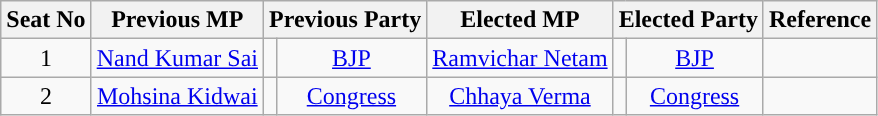<table class="wikitable">
<tr>
<th>Seat No</th>
<th>Previous MP</th>
<th colspan=2>Previous Party</th>
<th>Elected MP</th>
<th colspan=2>Elected Party</th>
<th>Reference</th>
</tr>
<tr style="text-align:center;">
<td>1</td>
<td><a href='#'>Nand Kumar Sai</a></td>
<td width="1px"></td>
<td><a href='#'>BJP</a></td>
<td><a href='#'>Ramvichar Netam</a></td>
<td width="1px"></td>
<td><a href='#'>BJP</a></td>
<td rowspan=1></td>
</tr>
<tr style="text-align:center;">
<td>2</td>
<td><a href='#'>Mohsina Kidwai</a></td>
<td width="1px"></td>
<td><a href='#'>Congress</a></td>
<td><a href='#'>Chhaya Verma</a></td>
<td width="1px"></td>
<td><a href='#'>Congress</a></td>
<td rowspan=1></td>
</tr>
</table>
